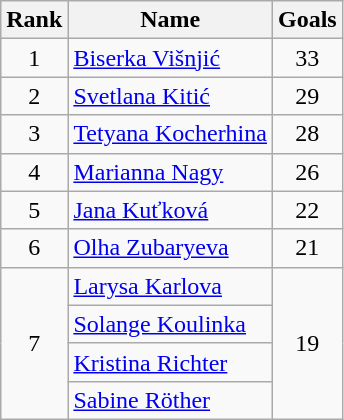<table class="wikitable sortable" style="text-align: center;">
<tr>
<th>Rank</th>
<th>Name</th>
<th>Goals</th>
</tr>
<tr>
<td>1</td>
<td align=left> <a href='#'>Biserka Višnjić</a></td>
<td>33</td>
</tr>
<tr>
<td>2</td>
<td align=left> <a href='#'>Svetlana Kitić</a></td>
<td>29</td>
</tr>
<tr>
<td>3</td>
<td align=left> <a href='#'>Tetyana Kocherhina</a></td>
<td>28</td>
</tr>
<tr>
<td>4</td>
<td align=left> <a href='#'>Marianna Nagy</a></td>
<td>26</td>
</tr>
<tr>
<td>5</td>
<td align=left> <a href='#'>Jana Kuťková</a></td>
<td>22</td>
</tr>
<tr>
<td>6</td>
<td align=left> <a href='#'>Olha Zubaryeva</a></td>
<td>21</td>
</tr>
<tr>
<td rowspan=4>7</td>
<td align=left> <a href='#'>Larysa Karlova</a></td>
<td rowspan=4>19</td>
</tr>
<tr>
<td align=left> <a href='#'>Solange Koulinka</a></td>
</tr>
<tr>
<td align=left> <a href='#'>Kristina Richter</a></td>
</tr>
<tr>
<td align=left> <a href='#'>Sabine Röther</a></td>
</tr>
</table>
